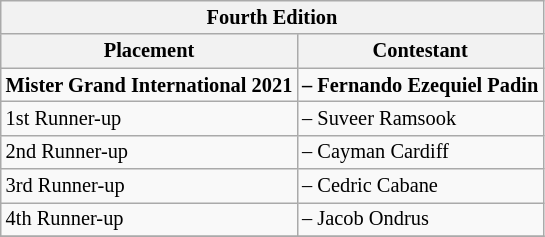<table class="wikitable sortable" style="font-size:85%">
<tr>
<th colspan=2>Fourth Edition</th>
</tr>
<tr>
<th>Placement</th>
<th>Contestant</th>
</tr>
<tr>
<td><strong>Mister Grand International 2021</strong></td>
<td><strong> – Fernando Ezequiel Padin</strong></td>
</tr>
<tr>
<td>1st Runner-up</td>
<td> – Suveer Ramsook</td>
</tr>
<tr>
<td>2nd Runner-up</td>
<td> – Cayman Cardiff</td>
</tr>
<tr>
<td>3rd Runner-up</td>
<td> – Cedric Cabane</td>
</tr>
<tr>
<td>4th Runner-up</td>
<td> – Jacob Ondrus</td>
</tr>
<tr>
</tr>
</table>
